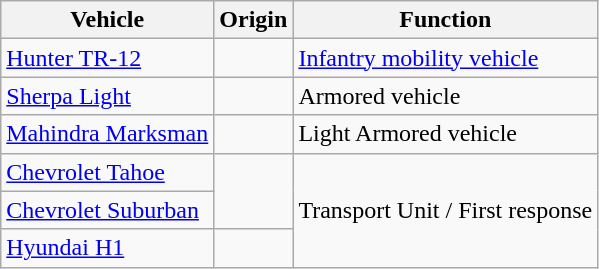<table class="wikitable">
<tr>
<th>Vehicle</th>
<th>Origin</th>
<th>Function</th>
</tr>
<tr>
<td><a href='#'>Hunter TR-12</a></td>
<td></td>
<td><a href='#'>Infantry mobility vehicle</a></td>
</tr>
<tr>
<td><a href='#'>Sherpa Light</a></td>
<td></td>
<td>Armored vehicle</td>
</tr>
<tr>
<td><a href='#'>Mahindra Marksman</a></td>
<td></td>
<td>Light Armored vehicle</td>
</tr>
<tr>
<td><a href='#'>Chevrolet Tahoe</a></td>
<td rowspan="2"></td>
<td rowspan=3>Transport Unit / First response</td>
</tr>
<tr>
<td><a href='#'>Chevrolet Suburban</a></td>
</tr>
<tr>
<td><a href='#'>Hyundai H1</a></td>
<td></td>
</tr>
</table>
